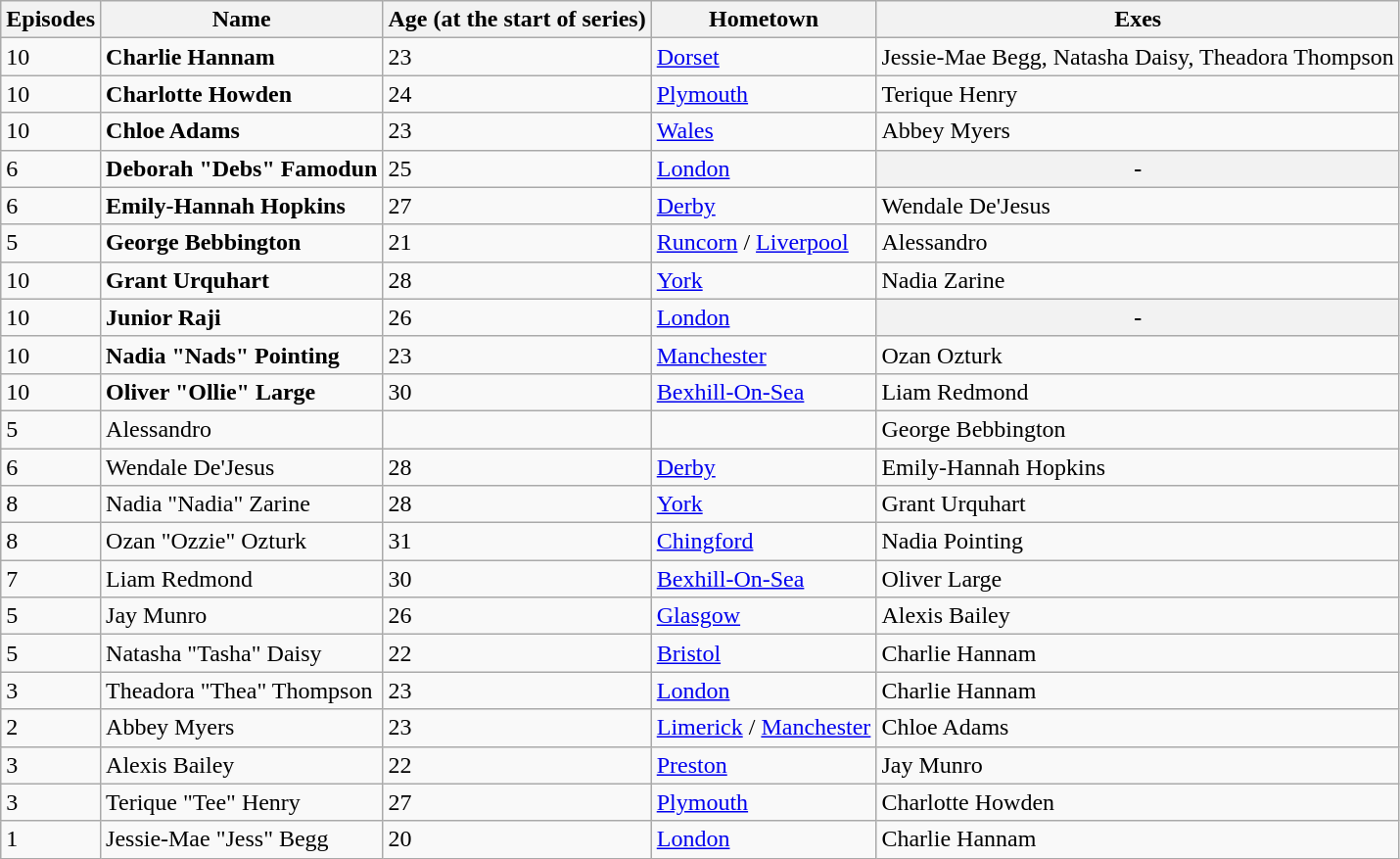<table class="wikitable">
<tr>
<th>Episodes</th>
<th>Name</th>
<th>Age (at the start of series)</th>
<th>Hometown</th>
<th>Exes</th>
</tr>
<tr>
<td>10</td>
<td><strong>Charlie Hannam</strong></td>
<td>23</td>
<td><a href='#'>Dorset</a></td>
<td>Jessie-Mae Begg, Natasha Daisy, Theadora Thompson</td>
</tr>
<tr>
<td>10</td>
<td><strong>Charlotte Howden</strong></td>
<td>24</td>
<td><a href='#'>Plymouth</a></td>
<td>Terique Henry</td>
</tr>
<tr>
<td>10</td>
<td><strong>Chloe Adams</strong></td>
<td>23</td>
<td><a href='#'>Wales</a></td>
<td>Abbey Myers</td>
</tr>
<tr>
<td>6</td>
<td><strong>Deborah "Debs" Famodun</strong></td>
<td>25</td>
<td><a href='#'>London</a></td>
<th>-</th>
</tr>
<tr>
<td>6</td>
<td><strong>Emily-Hannah Hopkins</strong></td>
<td>27</td>
<td><a href='#'>Derby</a></td>
<td>Wendale De'Jesus</td>
</tr>
<tr>
<td>5</td>
<td><strong>George Bebbington</strong></td>
<td>21</td>
<td><a href='#'>Runcorn</a> / <a href='#'>Liverpool</a></td>
<td>Alessandro</td>
</tr>
<tr>
<td>10</td>
<td><strong>Grant Urquhart</strong></td>
<td>28</td>
<td><a href='#'>York</a></td>
<td>Nadia Zarine</td>
</tr>
<tr>
<td>10</td>
<td><strong>Junior Raji</strong></td>
<td>26</td>
<td><a href='#'>London</a></td>
<th>-</th>
</tr>
<tr>
<td>10</td>
<td><strong>Nadia "Nads" Pointing</strong></td>
<td>23</td>
<td><a href='#'>Manchester</a></td>
<td>Ozan Ozturk</td>
</tr>
<tr>
<td>10</td>
<td><strong>Oliver "Ollie" Large</strong></td>
<td>30</td>
<td><a href='#'>Bexhill-On-Sea</a></td>
<td>Liam Redmond</td>
</tr>
<tr>
<td>5</td>
<td>Alessandro</td>
<td></td>
<td></td>
<td>George Bebbington</td>
</tr>
<tr>
<td>6</td>
<td>Wendale De'Jesus</td>
<td>28</td>
<td><a href='#'>Derby</a></td>
<td>Emily-Hannah Hopkins</td>
</tr>
<tr>
<td>8</td>
<td>Nadia "Nadia" Zarine</td>
<td>28</td>
<td><a href='#'>York</a></td>
<td>Grant Urquhart</td>
</tr>
<tr>
<td>8</td>
<td>Ozan "Ozzie" Ozturk</td>
<td>31</td>
<td><a href='#'>Chingford</a></td>
<td>Nadia Pointing</td>
</tr>
<tr>
<td>7</td>
<td>Liam Redmond</td>
<td>30</td>
<td><a href='#'>Bexhill-On-Sea</a></td>
<td>Oliver Large</td>
</tr>
<tr>
<td>5</td>
<td>Jay Munro</td>
<td>26</td>
<td><a href='#'>Glasgow</a></td>
<td>Alexis Bailey</td>
</tr>
<tr>
<td>5</td>
<td>Natasha "Tasha" Daisy</td>
<td>22</td>
<td><a href='#'>Bristol</a></td>
<td>Charlie Hannam</td>
</tr>
<tr>
<td>3</td>
<td>Theadora "Thea" Thompson</td>
<td>23</td>
<td><a href='#'>London</a></td>
<td>Charlie Hannam</td>
</tr>
<tr>
<td>2</td>
<td>Abbey Myers</td>
<td>23</td>
<td><a href='#'>Limerick</a> / <a href='#'>Manchester</a></td>
<td>Chloe Adams</td>
</tr>
<tr>
<td>3</td>
<td>Alexis Bailey</td>
<td>22</td>
<td><a href='#'>Preston</a></td>
<td>Jay Munro</td>
</tr>
<tr>
<td>3</td>
<td>Terique "Tee" Henry</td>
<td>27</td>
<td><a href='#'>Plymouth</a></td>
<td>Charlotte Howden</td>
</tr>
<tr>
<td>1</td>
<td>Jessie-Mae "Jess" Begg</td>
<td>20</td>
<td><a href='#'>London</a></td>
<td>Charlie Hannam</td>
</tr>
</table>
